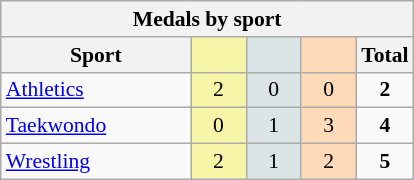<table class="wikitable" style="font-size:90%; text-align:center;">
<tr>
<th colspan="5">Medals by sport</th>
</tr>
<tr>
<th width="120">Sport</th>
<th scope="col" width="30" style="background:#F7F6A8;"></th>
<th scope="col" width="30" style="background:#DCE5E5;"></th>
<th scope="col" width="30" style="background:#FFDAB9;"></th>
<th width="30">Total</th>
</tr>
<tr>
<td align="left"><a href='#'>Athletics</a></td>
<td style="background:#F7F6A8;">2</td>
<td style="background:#DCE5E5;">0</td>
<td style="background:#FFDAB9;">0</td>
<td><strong>2</strong></td>
</tr>
<tr>
<td align="left"><a href='#'>Taekwondo</a></td>
<td style="background:#F7F6A8;">0</td>
<td style="background:#DCE5E5;">1</td>
<td style="background:#FFDAB9;">3</td>
<td><strong>4</strong></td>
</tr>
<tr>
<td align="left"><a href='#'>Wrestling</a></td>
<td style="background:#F7F6A8;">2</td>
<td style="background:#DCE5E5;">1</td>
<td style="background:#FFDAB9;">2</td>
<td><strong>5</strong></td>
</tr>
</table>
